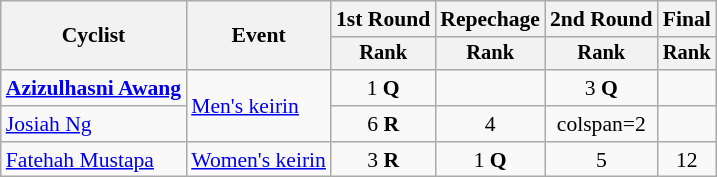<table class="wikitable" style="font-size:90%">
<tr>
<th rowspan=2>Cyclist</th>
<th rowspan=2>Event</th>
<th>1st Round</th>
<th>Repechage</th>
<th>2nd Round</th>
<th>Final</th>
</tr>
<tr style="font-size:95%">
<th>Rank</th>
<th>Rank</th>
<th>Rank</th>
<th>Rank</th>
</tr>
<tr align=center>
<td align=left><strong><a href='#'>Azizulhasni Awang</a></strong></td>
<td align=left rowspan=2><a href='#'>Men's keirin</a></td>
<td>1 <strong>Q</strong></td>
<td></td>
<td>3 <strong>Q</strong></td>
<td></td>
</tr>
<tr align=center>
<td align=left><a href='#'>Josiah Ng</a></td>
<td>6 <strong>R</strong></td>
<td>4</td>
<td>colspan=2 </td>
</tr>
<tr align=center>
<td align=left><a href='#'>Fatehah Mustapa</a></td>
<td align=left><a href='#'>Women's keirin</a></td>
<td>3 <strong>R</strong></td>
<td>1 <strong>Q</strong></td>
<td>5</td>
<td>12</td>
</tr>
</table>
